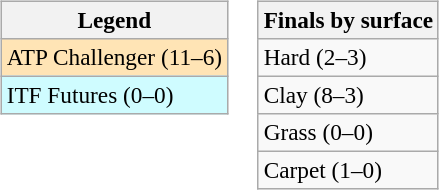<table>
<tr valign=top>
<td><br><table class=wikitable style=font-size:97%>
<tr>
<th>Legend</th>
</tr>
<tr bgcolor=moccasin>
<td>ATP Challenger (11–6)</td>
</tr>
<tr bgcolor=cffcff>
<td>ITF Futures (0–0)</td>
</tr>
</table>
</td>
<td><br><table class=wikitable style=font-size:97%>
<tr>
<th>Finals by surface</th>
</tr>
<tr>
<td>Hard (2–3)</td>
</tr>
<tr>
<td>Clay (8–3)</td>
</tr>
<tr>
<td>Grass (0–0)</td>
</tr>
<tr>
<td>Carpet (1–0)</td>
</tr>
</table>
</td>
</tr>
</table>
